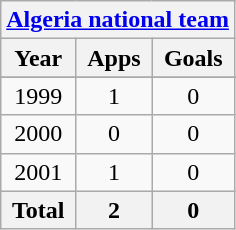<table class="wikitable" style="text-align:center">
<tr>
<th colspan=3><a href='#'>Algeria national team</a></th>
</tr>
<tr>
<th>Year</th>
<th>Apps</th>
<th>Goals</th>
</tr>
<tr>
</tr>
<tr>
<td>1999</td>
<td>1</td>
<td>0</td>
</tr>
<tr>
<td>2000</td>
<td>0</td>
<td>0</td>
</tr>
<tr>
<td>2001</td>
<td>1</td>
<td>0</td>
</tr>
<tr>
<th>Total</th>
<th>2</th>
<th>0</th>
</tr>
</table>
